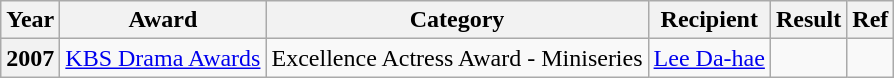<table class="wikitable">
<tr>
<th>Year</th>
<th>Award</th>
<th>Category</th>
<th>Recipient</th>
<th>Result</th>
<th>Ref</th>
</tr>
<tr>
<th>2007</th>
<td><a href='#'>KBS Drama Awards</a></td>
<td>Excellence Actress Award - Miniseries</td>
<td><a href='#'>Lee Da-hae</a></td>
<td></td>
<td></td>
</tr>
</table>
